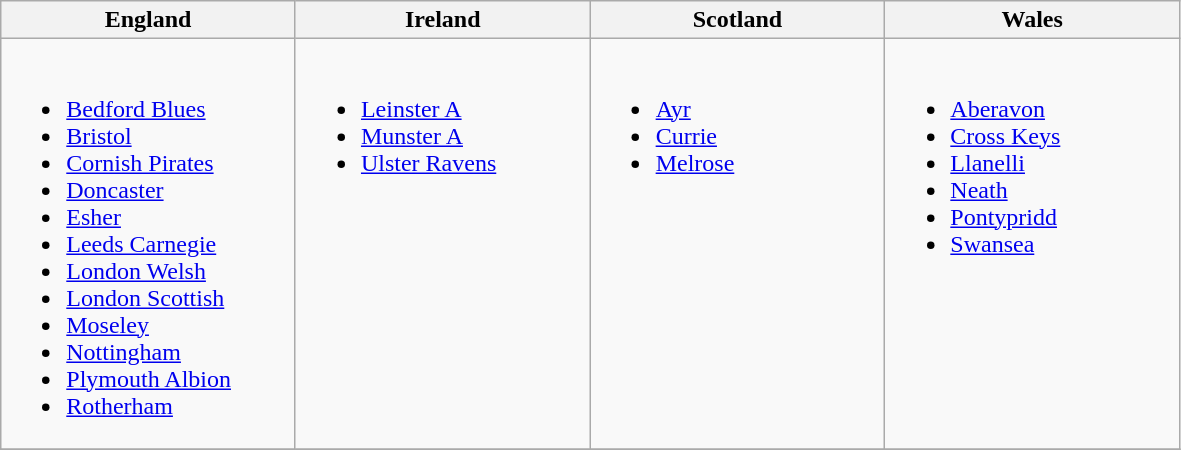<table class="wikitable">
<tr>
<th width=20%> England</th>
<th width=20%> Ireland</th>
<th width=20%> Scotland</th>
<th width=20%> Wales</th>
</tr>
<tr valign=top>
<td><br><ul><li><a href='#'>Bedford Blues</a></li><li><a href='#'>Bristol</a></li><li><a href='#'>Cornish Pirates</a></li><li><a href='#'>Doncaster</a></li><li><a href='#'>Esher</a></li><li><a href='#'>Leeds Carnegie</a></li><li><a href='#'>London Welsh</a></li><li><a href='#'>London Scottish</a></li><li><a href='#'>Moseley</a></li><li><a href='#'>Nottingham</a></li><li><a href='#'>Plymouth Albion</a></li><li><a href='#'>Rotherham</a></li></ul></td>
<td><br><ul><li><a href='#'>Leinster A</a></li><li><a href='#'>Munster A</a></li><li><a href='#'>Ulster Ravens</a></li></ul></td>
<td><br><ul><li><a href='#'>Ayr</a></li><li><a href='#'>Currie</a></li><li><a href='#'>Melrose</a></li></ul></td>
<td><br><ul><li><a href='#'>Aberavon</a></li><li><a href='#'>Cross Keys</a></li><li><a href='#'>Llanelli</a></li><li><a href='#'>Neath</a></li><li><a href='#'>Pontypridd</a></li><li><a href='#'>Swansea</a></li></ul></td>
</tr>
<tr>
</tr>
</table>
